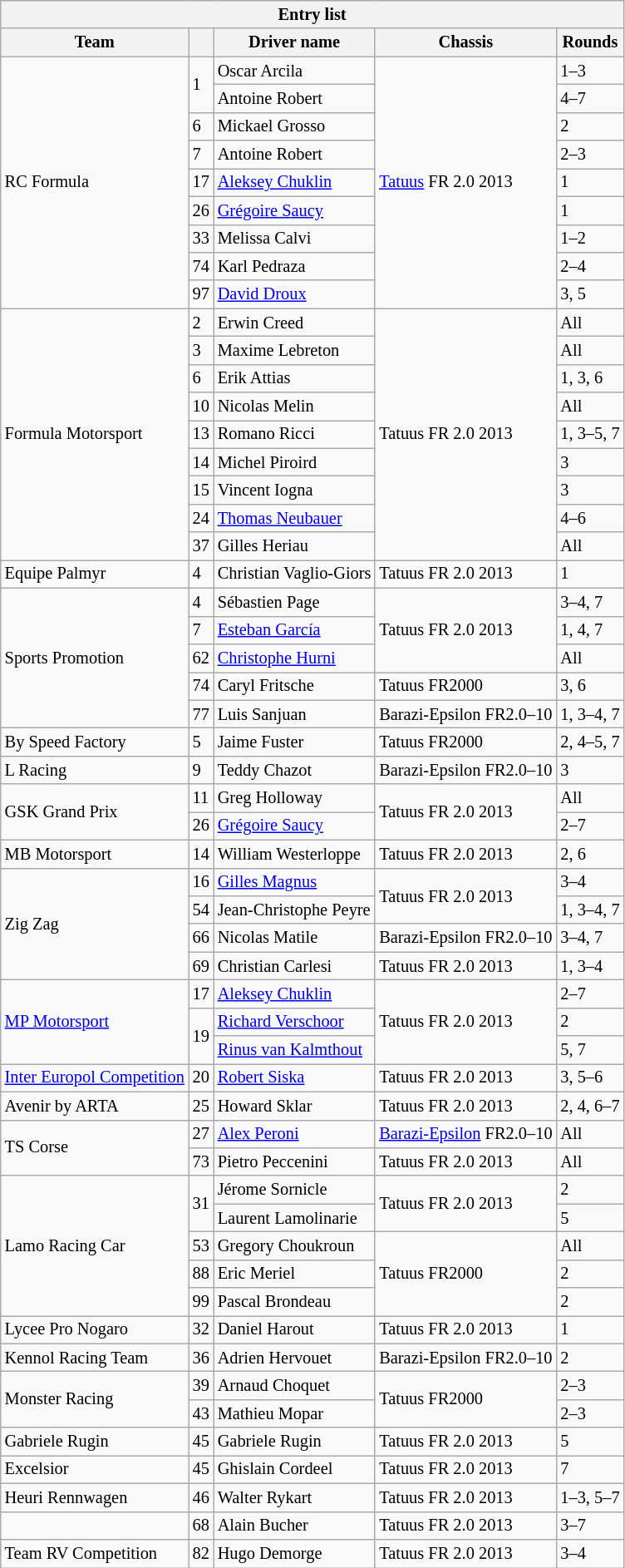<table class="wikitable" style="font-size: 85%">
<tr>
<th colspan=5>Entry list</th>
</tr>
<tr>
<th>Team</th>
<th></th>
<th>Driver name</th>
<th>Chassis</th>
<th>Rounds</th>
</tr>
<tr>
<td rowspan=9> RC Formula</td>
<td rowspan=2>1</td>
<td> Oscar Arcila</td>
<td rowspan=9><a href='#'>Tatuus</a> FR 2.0 2013</td>
<td>1–3</td>
</tr>
<tr>
<td> Antoine Robert</td>
<td>4–7</td>
</tr>
<tr>
<td>6</td>
<td> Mickael Grosso</td>
<td>2</td>
</tr>
<tr>
<td>7</td>
<td> Antoine Robert</td>
<td>2–3</td>
</tr>
<tr>
<td>17</td>
<td> <a href='#'>Aleksey Chuklin</a></td>
<td>1</td>
</tr>
<tr>
<td>26</td>
<td> <a href='#'>Grégoire Saucy</a></td>
<td>1</td>
</tr>
<tr>
<td>33</td>
<td> Melissa Calvi</td>
<td>1–2</td>
</tr>
<tr>
<td>74</td>
<td> Karl Pedraza</td>
<td>2–4</td>
</tr>
<tr>
<td>97</td>
<td> <a href='#'>David Droux</a></td>
<td>3, 5</td>
</tr>
<tr>
<td rowspan=9> Formula Motorsport</td>
<td>2</td>
<td> Erwin Creed</td>
<td rowspan=9>Tatuus FR 2.0 2013</td>
<td>All</td>
</tr>
<tr>
<td>3</td>
<td> Maxime Lebreton</td>
<td>All</td>
</tr>
<tr>
<td>6</td>
<td> Erik Attias</td>
<td>1, 3, 6</td>
</tr>
<tr>
<td>10</td>
<td> Nicolas Melin</td>
<td>All</td>
</tr>
<tr>
<td>13</td>
<td> Romano Ricci</td>
<td>1, 3–5, 7</td>
</tr>
<tr>
<td>14</td>
<td> Michel Piroird</td>
<td>3</td>
</tr>
<tr>
<td>15</td>
<td> Vincent Iogna</td>
<td>3</td>
</tr>
<tr>
<td>24</td>
<td> <a href='#'>Thomas Neubauer</a></td>
<td>4–6</td>
</tr>
<tr>
<td>37</td>
<td> Gilles Heriau</td>
<td>All</td>
</tr>
<tr>
<td> Equipe Palmyr</td>
<td>4</td>
<td> Christian Vaglio-Giors</td>
<td>Tatuus FR 2.0 2013</td>
<td>1</td>
</tr>
<tr>
<td rowspan=5> Sports Promotion</td>
<td>4</td>
<td> Sébastien Page</td>
<td rowspan=3>Tatuus FR 2.0 2013</td>
<td>3–4, 7</td>
</tr>
<tr>
<td>7</td>
<td> <a href='#'>Esteban García</a></td>
<td>1, 4, 7</td>
</tr>
<tr>
<td>62</td>
<td> <a href='#'>Christophe Hurni</a></td>
<td>All</td>
</tr>
<tr>
<td>74</td>
<td> Caryl Fritsche</td>
<td>Tatuus FR2000</td>
<td>3, 6</td>
</tr>
<tr>
<td>77</td>
<td> Luis Sanjuan</td>
<td>Barazi-Epsilon FR2.0–10</td>
<td>1, 3–4, 7</td>
</tr>
<tr>
<td> By Speed Factory</td>
<td>5</td>
<td> Jaime Fuster</td>
<td>Tatuus FR2000</td>
<td>2, 4–5, 7</td>
</tr>
<tr>
<td> L Racing</td>
<td>9</td>
<td> Teddy Chazot</td>
<td>Barazi-Epsilon FR2.0–10</td>
<td>3</td>
</tr>
<tr>
<td rowspan=2> GSK Grand Prix</td>
<td>11</td>
<td> Greg Holloway</td>
<td rowspan=2>Tatuus FR 2.0 2013</td>
<td>All</td>
</tr>
<tr>
<td>26</td>
<td> <a href='#'>Grégoire Saucy</a></td>
<td>2–7</td>
</tr>
<tr>
<td> MB Motorsport</td>
<td>14</td>
<td> William Westerloppe</td>
<td>Tatuus FR 2.0 2013</td>
<td>2, 6</td>
</tr>
<tr>
<td rowspan=4> Zig Zag</td>
<td>16</td>
<td> <a href='#'>Gilles Magnus</a></td>
<td rowspan=2>Tatuus FR 2.0 2013</td>
<td>3–4</td>
</tr>
<tr>
<td>54</td>
<td> Jean-Christophe Peyre</td>
<td>1, 3–4, 7</td>
</tr>
<tr>
<td>66</td>
<td> Nicolas Matile</td>
<td>Barazi-Epsilon FR2.0–10</td>
<td>3–4, 7</td>
</tr>
<tr>
<td>69</td>
<td> Christian Carlesi</td>
<td>Tatuus FR 2.0 2013</td>
<td>1, 3–4</td>
</tr>
<tr>
<td rowspan=3> <a href='#'>MP Motorsport</a></td>
<td>17</td>
<td> <a href='#'>Aleksey Chuklin</a></td>
<td rowspan=3>Tatuus FR 2.0 2013</td>
<td>2–7</td>
</tr>
<tr>
<td rowspan=2>19</td>
<td> <a href='#'>Richard Verschoor</a></td>
<td>2</td>
</tr>
<tr>
<td> <a href='#'>Rinus van Kalmthout</a></td>
<td>5, 7</td>
</tr>
<tr>
<td> <a href='#'>Inter Europol Competition</a></td>
<td>20</td>
<td> <a href='#'>Robert Siska</a></td>
<td>Tatuus FR 2.0 2013</td>
<td>3, 5–6</td>
</tr>
<tr>
<td> Avenir by ARTA</td>
<td>25</td>
<td> Howard Sklar</td>
<td>Tatuus FR 2.0 2013</td>
<td>2, 4, 6–7</td>
</tr>
<tr>
<td rowspan=2> TS Corse</td>
<td>27</td>
<td> <a href='#'>Alex Peroni</a></td>
<td><a href='#'>Barazi-Epsilon</a> FR2.0–10</td>
<td>All</td>
</tr>
<tr>
<td>73</td>
<td> Pietro Peccenini</td>
<td>Tatuus FR 2.0 2013</td>
<td>All</td>
</tr>
<tr>
<td rowspan=5> Lamo Racing Car</td>
<td rowspan=2>31</td>
<td> Jérome Sornicle</td>
<td rowspan=2>Tatuus FR 2.0 2013</td>
<td>2</td>
</tr>
<tr>
<td> Laurent Lamolinarie</td>
<td>5</td>
</tr>
<tr>
<td>53</td>
<td> Gregory Choukroun</td>
<td rowspan=3>Tatuus FR2000</td>
<td>All</td>
</tr>
<tr>
<td>88</td>
<td> Eric Meriel</td>
<td>2</td>
</tr>
<tr>
<td>99</td>
<td> Pascal Brondeau</td>
<td>2</td>
</tr>
<tr>
<td> Lycee Pro Nogaro</td>
<td>32</td>
<td> Daniel Harout</td>
<td>Tatuus FR 2.0 2013</td>
<td>1</td>
</tr>
<tr>
<td> Kennol Racing Team</td>
<td>36</td>
<td> Adrien Hervouet</td>
<td>Barazi-Epsilon FR2.0–10</td>
<td>2</td>
</tr>
<tr>
<td rowspan=2> Monster Racing</td>
<td>39</td>
<td> Arnaud Choquet</td>
<td rowspan=2>Tatuus FR2000</td>
<td>2–3</td>
</tr>
<tr>
<td>43</td>
<td> Mathieu Mopar</td>
<td>2–3</td>
</tr>
<tr>
<td> Gabriele Rugin</td>
<td>45</td>
<td> Gabriele Rugin</td>
<td>Tatuus FR 2.0 2013</td>
<td>5</td>
</tr>
<tr>
<td> Excelsior</td>
<td>45</td>
<td> Ghislain Cordeel</td>
<td>Tatuus FR 2.0 2013</td>
<td>7</td>
</tr>
<tr>
<td> Heuri Rennwagen</td>
<td>46</td>
<td> Walter Rykart</td>
<td>Tatuus FR 2.0 2013</td>
<td>1–3, 5–7</td>
</tr>
<tr>
<td> </td>
<td>68</td>
<td> Alain Bucher</td>
<td>Tatuus FR 2.0 2013</td>
<td>3–7</td>
</tr>
<tr>
<td> Team RV Competition</td>
<td>82</td>
<td> Hugo Demorge</td>
<td>Tatuus FR 2.0 2013</td>
<td>3–4</td>
</tr>
</table>
